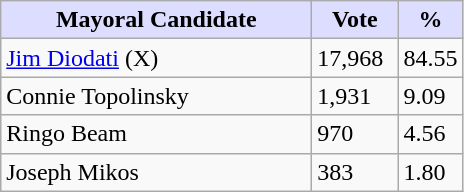<table class="wikitable">
<tr>
<th style="background:#ddf; width:200px;">Mayoral Candidate </th>
<th style="background:#ddf; width:50px;">Vote</th>
<th style="background:#ddf; width:30px;">%</th>
</tr>
<tr>
<td><a href='#'>Jim Diodati</a> (X)</td>
<td>17,968</td>
<td>84.55</td>
</tr>
<tr>
<td>Connie Topolinsky</td>
<td>1,931</td>
<td>9.09</td>
</tr>
<tr>
<td>Ringo Beam</td>
<td>970</td>
<td>4.56</td>
</tr>
<tr>
<td>Joseph Mikos</td>
<td>383</td>
<td>1.80</td>
</tr>
</table>
